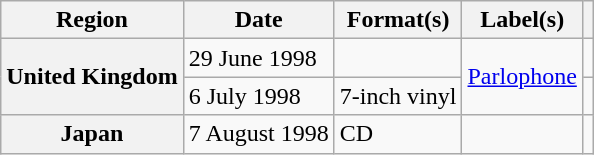<table class="wikitable plainrowheaders">
<tr>
<th scope="col">Region</th>
<th scope="col">Date</th>
<th scope="col">Format(s)</th>
<th scope="col">Label(s)</th>
<th scope="col"></th>
</tr>
<tr>
<th scope="row" rowspan="2">United Kingdom</th>
<td>29 June 1998</td>
<td></td>
<td rowspan="2"><a href='#'>Parlophone</a></td>
<td></td>
</tr>
<tr>
<td>6 July 1998</td>
<td>7-inch vinyl</td>
<td></td>
</tr>
<tr>
<th scope="row">Japan</th>
<td>7 August 1998</td>
<td>CD</td>
<td></td>
<td></td>
</tr>
</table>
